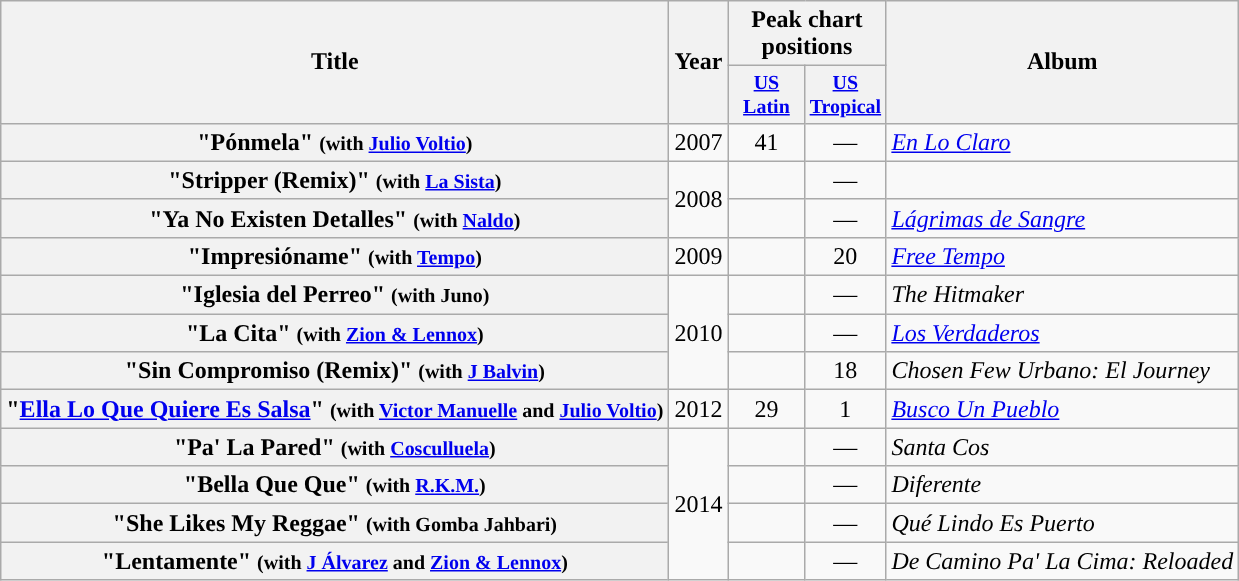<table class="wikitable plainrowheaders">
<tr>
<th rowspan="2">Title</th>
<th rowspan="2">Year</th>
<th colspan="2">Peak chart positions</th>
<th rowspan="2">Album</th>
</tr>
<tr style="font-size:smaller;">
<th width="45"><a href='#'>US Latin</a><br></th>
<th width="45"><a href='#'>US Tropical</a><br></th>
</tr>
<tr>
<th scope="row">"Pónmela" <small>(with <a href='#'>Julio Voltio</a>)</small></th>
<td>2007</td>
<td align="center">41</td>
<td align="center">—</td>
<td><em><a href='#'>En Lo Claro</a></em></td>
</tr>
<tr>
<th scope="row">"Stripper (Remix)" <small>(with <a href='#'>La Sista</a>)</small></th>
<td rowspan="2">2008</td>
<td align="center"></td>
<td align="center">—</td>
<td></td>
</tr>
<tr>
<th scope="row">"Ya No Existen Detalles" <small>(with <a href='#'>Naldo</a>)</small></th>
<td align="center"></td>
<td align="center">—</td>
<td><em><a href='#'>Lágrimas de Sangre</a></em></td>
</tr>
<tr>
<th scope="row">"Impresióname" <small>(with <a href='#'>Tempo</a>)</small></th>
<td>2009</td>
<td align="center"></td>
<td align="center">20</td>
<td><em><a href='#'>Free Tempo</a></em></td>
</tr>
<tr>
<th scope="row">"Iglesia del Perreo" <small>(with Juno)</small></th>
<td rowspan="3">2010</td>
<td align="center"></td>
<td align="center">—</td>
<td><em>The Hitmaker</em></td>
</tr>
<tr>
<th scope="row">"La Cita" <small>(with <a href='#'>Zion & Lennox</a>)</small></th>
<td align="center"></td>
<td align="center">—</td>
<td><em><a href='#'>Los Verdaderos</a></em></td>
</tr>
<tr>
<th scope="row">"Sin Compromiso (Remix)" <small>(with <a href='#'>J Balvin</a>)</small></th>
<td align="center"></td>
<td align="center">18</td>
<td><em>Chosen Few Urbano: El Journey</em></td>
</tr>
<tr>
<th scope="row">"<a href='#'>Ella Lo Que Quiere Es Salsa</a>" <small>(with <a href='#'>Victor Manuelle</a> and <a href='#'>Julio Voltio</a>)</small></th>
<td>2012</td>
<td align="center">29</td>
<td align="center">1</td>
<td><em><a href='#'>Busco Un Pueblo</a></em></td>
</tr>
<tr>
<th scope="row">"Pa' La Pared" <small>(with <a href='#'>Cosculluela</a>)</small></th>
<td rowspan="4">2014</td>
<td align="center"></td>
<td align="center">—</td>
<td><em>Santa Cos</em></td>
</tr>
<tr>
<th scope="row">"Bella Que Que" <small>(with <a href='#'>R.K.M.</a>)</small></th>
<td align="center"></td>
<td align="center">—</td>
<td><em>Diferente</em></td>
</tr>
<tr>
<th scope="row">"She Likes My Reggae" <small>(with Gomba Jahbari)</small></th>
<td align="center"></td>
<td align="center">—</td>
<td><em>Qué Lindo Es Puerto</em></td>
</tr>
<tr>
<th scope="row">"Lentamente" <small>(with <a href='#'>J Álvarez</a> and <a href='#'>Zion & Lennox</a>)</small></th>
<td align="center"></td>
<td align="center">—</td>
<td><em>De Camino Pa' La Cima: Reloaded</em></td>
</tr>
</table>
